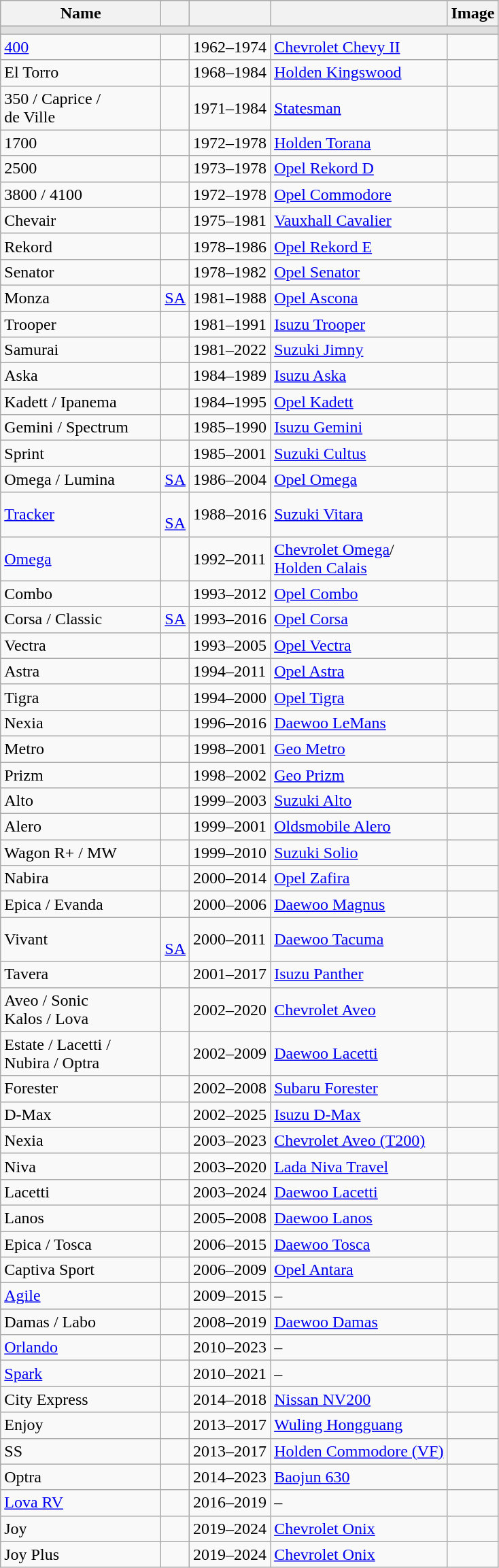<table class="wikitable sortable">
<tr>
<th width= 150px>Name</th>
<th width= px></th>
<th width= px></th>
<th width= px></th>
<th width= px>Image</th>
</tr>
<tr>
<td colspan=5 style=background:#e0e0e0></td>
</tr>
<tr>
<td><a href='#'>400</a></td>
<td></td>
<td>1962–1974</td>
<td><a href='#'>Chevrolet Chevy II</a></td>
<td></td>
</tr>
<tr>
<td>El Torro</td>
<td></td>
<td>1968–1984</td>
<td><a href='#'>Holden Kingswood</a></td>
<td></td>
</tr>
<tr>
<td>350 / Caprice /<br> de Ville</td>
<td></td>
<td>1971–1984</td>
<td><a href='#'>Statesman</a></td>
<td></td>
</tr>
<tr>
<td>1700</td>
<td></td>
<td>1972–1978</td>
<td><a href='#'>Holden Torana</a></td>
<td></td>
</tr>
<tr>
<td>2500</td>
<td></td>
<td>1973–1978</td>
<td><a href='#'>Opel Rekord D</a></td>
<td></td>
</tr>
<tr>
<td>3800 / 4100</td>
<td><br></td>
<td>1972–1978</td>
<td><a href='#'>Opel Commodore</a></td>
<td></td>
</tr>
<tr>
<td>Chevair</td>
<td></td>
<td>1975–1981</td>
<td><a href='#'>Vauxhall Cavalier</a></td>
<td></td>
</tr>
<tr>
<td>Rekord</td>
<td></td>
<td>1978–1986</td>
<td><a href='#'>Opel Rekord E</a></td>
<td></td>
</tr>
<tr>
<td>Senator</td>
<td></td>
<td>1978–1982</td>
<td><a href='#'>Opel Senator</a></td>
<td></td>
</tr>
<tr>
<td>Monza</td>
<td> <a href='#'>SA</a></td>
<td>1981–1988</td>
<td><a href='#'>Opel Ascona</a></td>
<td></td>
</tr>
<tr>
<td>Trooper</td>
<td></td>
<td>1981–1991</td>
<td><a href='#'>Isuzu Trooper</a></td>
<td></td>
</tr>
<tr>
<td>Samurai</td>
<td></td>
<td>1981–2022</td>
<td><a href='#'>Suzuki Jimny</a></td>
<td></td>
</tr>
<tr>
<td>Aska</td>
<td></td>
<td>1984–1989</td>
<td><a href='#'>Isuzu Aska</a></td>
<td></td>
</tr>
<tr>
<td>Kadett / Ipanema</td>
<td></td>
<td>1984–1995</td>
<td><a href='#'>Opel Kadett</a></td>
<td></td>
</tr>
<tr>
<td>Gemini / Spectrum</td>
<td></td>
<td>1985–1990</td>
<td><a href='#'>Isuzu Gemini</a></td>
<td></td>
</tr>
<tr>
<td>Sprint</td>
<td><br></td>
<td>1985–2001</td>
<td><a href='#'>Suzuki Cultus</a></td>
<td></td>
</tr>
<tr>
<td>Omega / Lumina</td>
<td> <a href='#'>SA</a><br></td>
<td>1986–2004</td>
<td><a href='#'>Opel Omega</a></td>
<td></td>
</tr>
<tr>
<td><a href='#'>Tracker</a></td>
<td><br> <a href='#'>SA</a></td>
<td>1988–2016</td>
<td><a href='#'>Suzuki Vitara</a></td>
<td></td>
</tr>
<tr>
<td><a href='#'>Omega</a></td>
<td></td>
<td>1992–2011</td>
<td><a href='#'>Chevrolet Omega</a>/<br><a href='#'>Holden Calais</a></td>
<td></td>
</tr>
<tr>
<td>Combo</td>
<td></td>
<td>1993–2012</td>
<td><a href='#'>Opel Combo</a></td>
<td></td>
</tr>
<tr>
<td>Corsa / Classic</td>
<td> <a href='#'>SA</a></td>
<td>1993–2016</td>
<td><a href='#'>Opel Corsa</a></td>
<td></td>
</tr>
<tr>
<td>Vectra</td>
<td></td>
<td>1993–2005</td>
<td><a href='#'>Opel Vectra</a></td>
<td></td>
</tr>
<tr>
<td>Astra</td>
<td></td>
<td>1994–2011</td>
<td><a href='#'>Opel Astra</a></td>
<td></td>
</tr>
<tr>
<td>Tigra</td>
<td><br></td>
<td>1994–2000</td>
<td><a href='#'>Opel Tigra</a></td>
<td></td>
</tr>
<tr>
<td>Nexia</td>
<td></td>
<td>1996–2016</td>
<td><a href='#'>Daewoo LeMans</a></td>
<td></td>
</tr>
<tr>
<td>Metro</td>
<td></td>
<td>1998–2001</td>
<td><a href='#'>Geo Metro</a></td>
<td></td>
</tr>
<tr>
<td>Prizm</td>
<td></td>
<td>1998–2002</td>
<td><a href='#'>Geo Prizm</a></td>
<td></td>
</tr>
<tr>
<td>Alto</td>
<td></td>
<td>1999–2003</td>
<td><a href='#'>Suzuki Alto</a></td>
<td></td>
</tr>
<tr>
<td>Alero</td>
<td><br></td>
<td>1999–2001</td>
<td><a href='#'>Oldsmobile Alero</a></td>
<td></td>
</tr>
<tr>
<td>Wagon R+ / MW</td>
<td><br></td>
<td>1999–2010</td>
<td><a href='#'>Suzuki Solio</a></td>
<td></td>
</tr>
<tr>
<td>Nabira</td>
<td></td>
<td>2000–2014</td>
<td><a href='#'>Opel Zafira</a></td>
<td></td>
</tr>
<tr>
<td>Epica / Evanda</td>
<td></td>
<td>2000–2006</td>
<td><a href='#'>Daewoo Magnus</a></td>
<td></td>
</tr>
<tr>
<td>Vivant</td>
<td><br> <a href='#'>SA</a></td>
<td>2000–2011</td>
<td><a href='#'>Daewoo Tacuma</a></td>
<td></td>
</tr>
<tr>
<td>Tavera</td>
<td><br></td>
<td>2001–2017</td>
<td><a href='#'>Isuzu Panther</a></td>
<td></td>
</tr>
<tr>
<td>Aveo / Sonic <br>Kalos / Lova</td>
<td></td>
<td>2002–2020</td>
<td><a href='#'>Chevrolet Aveo</a></td>
<td></td>
</tr>
<tr>
<td>Estate / Lacetti / <br>Nubira / Optra</td>
<td></td>
<td>2002–2009</td>
<td><a href='#'>Daewoo Lacetti</a></td>
<td></td>
</tr>
<tr>
<td>Forester</td>
<td></td>
<td>2002–2008</td>
<td><a href='#'>Subaru Forester</a></td>
<td></td>
</tr>
<tr>
<td>D-Max</td>
<td></td>
<td>2002–2025</td>
<td><a href='#'>Isuzu D-Max</a></td>
<td></td>
</tr>
<tr>
<td>Nexia</td>
<td></td>
<td>2003–2023</td>
<td><a href='#'>Chevrolet Aveo (T200)</a></td>
<td></td>
</tr>
<tr>
<td>Niva</td>
<td></td>
<td>2003–2020</td>
<td><a href='#'>Lada Niva Travel</a></td>
<td></td>
</tr>
<tr>
<td>Lacetti</td>
<td></td>
<td>2003–2024</td>
<td><a href='#'>Daewoo Lacetti</a></td>
<td></td>
</tr>
<tr>
<td>Lanos</td>
<td><br></td>
<td>2005–2008</td>
<td><a href='#'>Daewoo Lanos</a></td>
<td></td>
</tr>
<tr>
<td>Epica / Tosca</td>
<td><br></td>
<td>2006–2015</td>
<td><a href='#'>Daewoo Tosca</a></td>
<td></td>
</tr>
<tr>
<td>Captiva Sport</td>
<td></td>
<td>2006–2009</td>
<td><a href='#'>Opel Antara</a></td>
<td></td>
</tr>
<tr>
<td><a href='#'>Agile</a></td>
<td></td>
<td>2009–2015</td>
<td>–</td>
<td></td>
</tr>
<tr>
<td>Damas / Labo</td>
<td></td>
<td>2008–2019</td>
<td><a href='#'>Daewoo Damas</a></td>
<td></td>
</tr>
<tr>
<td><a href='#'>Orlando</a></td>
<td></td>
<td>2010–2023</td>
<td>–</td>
<td></td>
</tr>
<tr>
<td><a href='#'>Spark</a></td>
<td></td>
<td>2010–2021</td>
<td>–</td>
<td></td>
</tr>
<tr>
<td>City Express</td>
<td></td>
<td>2014–2018</td>
<td><a href='#'>Nissan NV200</a></td>
<td></td>
</tr>
<tr>
<td>Enjoy</td>
<td></td>
<td>2013–2017</td>
<td><a href='#'>Wuling Hongguang</a></td>
<td></td>
</tr>
<tr>
<td>SS</td>
<td></td>
<td>2013–2017</td>
<td><a href='#'>Holden Commodore (VF)</a></td>
<td></td>
</tr>
<tr>
<td>Optra</td>
<td></td>
<td>2014–2023</td>
<td><a href='#'>Baojun 630</a></td>
<td></td>
</tr>
<tr>
<td><a href='#'>Lova RV</a></td>
<td></td>
<td>2016–2019</td>
<td>–</td>
<td></td>
</tr>
<tr>
<td>Joy</td>
<td></td>
<td>2019–2024</td>
<td><a href='#'>Chevrolet Onix</a></td>
<td></td>
</tr>
<tr>
<td>Joy Plus</td>
<td></td>
<td>2019–2024</td>
<td><a href='#'>Chevrolet Onix</a></td>
<td></td>
</tr>
</table>
